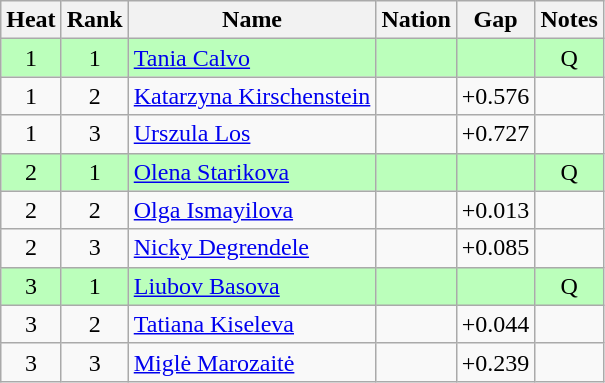<table class="wikitable sortable" style="text-align:center">
<tr>
<th>Heat</th>
<th>Rank</th>
<th>Name</th>
<th>Nation</th>
<th>Gap</th>
<th>Notes</th>
</tr>
<tr bgcolor=bbffbb>
<td>1</td>
<td>1</td>
<td align=left><a href='#'>Tania Calvo</a></td>
<td align=left></td>
<td></td>
<td>Q</td>
</tr>
<tr>
<td>1</td>
<td>2</td>
<td align=left><a href='#'>Katarzyna Kirschenstein</a></td>
<td align=left></td>
<td>+0.576</td>
<td></td>
</tr>
<tr>
<td>1</td>
<td>3</td>
<td align=left><a href='#'>Urszula Los</a></td>
<td align=left></td>
<td>+0.727</td>
<td></td>
</tr>
<tr bgcolor=bbffbb>
<td>2</td>
<td>1</td>
<td align=left><a href='#'>Olena Starikova</a></td>
<td align=left></td>
<td></td>
<td>Q</td>
</tr>
<tr>
<td>2</td>
<td>2</td>
<td align=left><a href='#'>Olga Ismayilova</a></td>
<td align=left></td>
<td>+0.013</td>
<td></td>
</tr>
<tr>
<td>2</td>
<td>3</td>
<td align=left><a href='#'>Nicky Degrendele</a></td>
<td align=left></td>
<td>+0.085</td>
<td></td>
</tr>
<tr bgcolor=bbffbb>
<td>3</td>
<td>1</td>
<td align=left><a href='#'>Liubov Basova</a></td>
<td align=left></td>
<td></td>
<td>Q</td>
</tr>
<tr>
<td>3</td>
<td>2</td>
<td align=left><a href='#'>Tatiana Kiseleva</a></td>
<td align=left></td>
<td>+0.044</td>
<td></td>
</tr>
<tr>
<td>3</td>
<td>3</td>
<td align=left><a href='#'>Miglė Marozaitė</a></td>
<td align=left></td>
<td>+0.239</td>
<td></td>
</tr>
</table>
